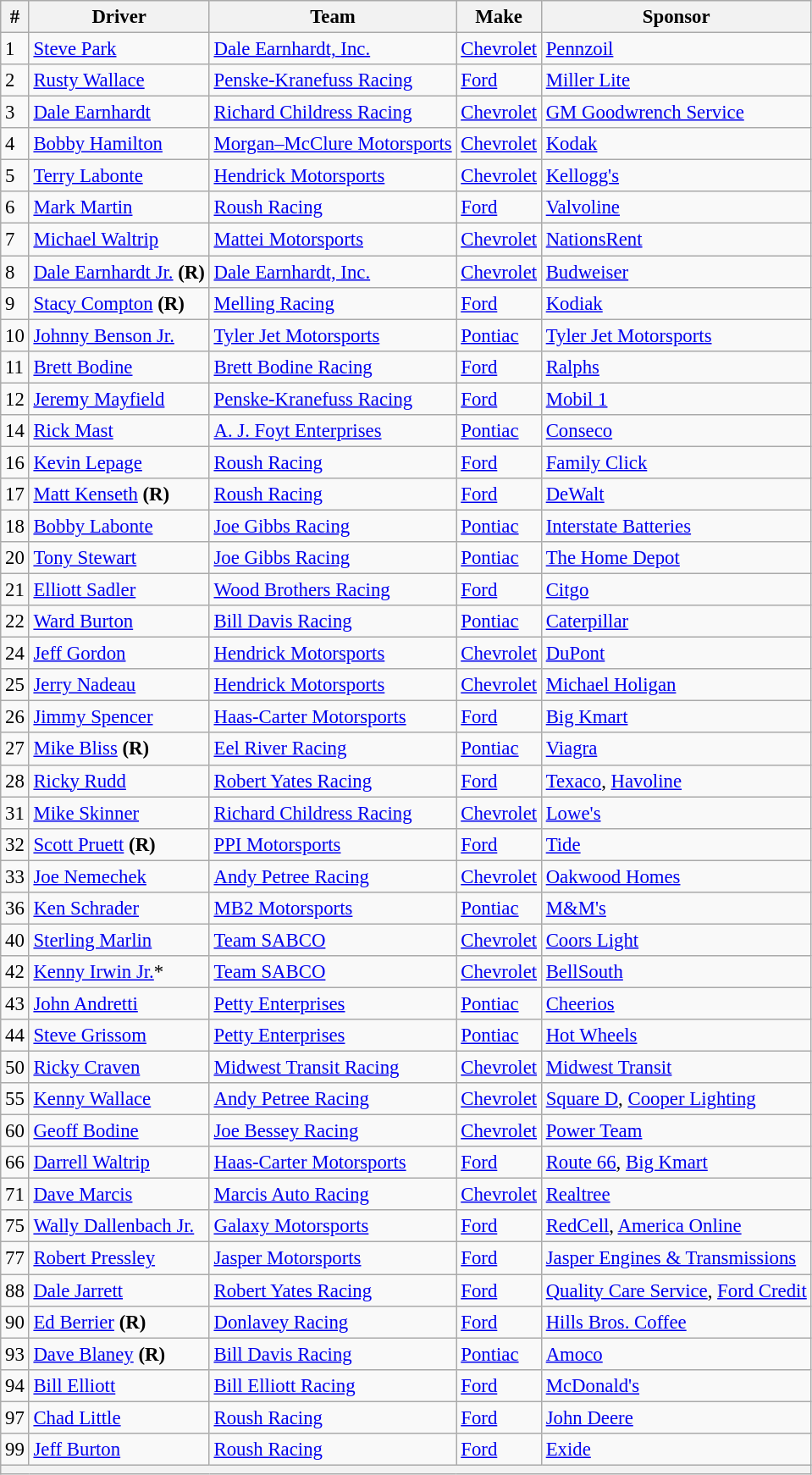<table class="wikitable" style="font-size:95%">
<tr>
<th>#</th>
<th>Driver</th>
<th>Team</th>
<th>Make</th>
<th>Sponsor</th>
</tr>
<tr>
<td>1</td>
<td><a href='#'>Steve Park</a></td>
<td><a href='#'>Dale Earnhardt, Inc.</a></td>
<td><a href='#'>Chevrolet</a></td>
<td><a href='#'>Pennzoil</a></td>
</tr>
<tr>
<td>2</td>
<td><a href='#'>Rusty Wallace</a></td>
<td><a href='#'>Penske-Kranefuss Racing</a></td>
<td><a href='#'>Ford</a></td>
<td><a href='#'>Miller Lite</a></td>
</tr>
<tr>
<td>3</td>
<td><a href='#'>Dale Earnhardt</a></td>
<td><a href='#'>Richard Childress Racing</a></td>
<td><a href='#'>Chevrolet</a></td>
<td><a href='#'>GM Goodwrench Service</a></td>
</tr>
<tr>
<td>4</td>
<td><a href='#'>Bobby Hamilton</a></td>
<td><a href='#'>Morgan–McClure Motorsports</a></td>
<td><a href='#'>Chevrolet</a></td>
<td><a href='#'>Kodak</a></td>
</tr>
<tr>
<td>5</td>
<td><a href='#'>Terry Labonte</a></td>
<td><a href='#'>Hendrick Motorsports</a></td>
<td><a href='#'>Chevrolet</a></td>
<td><a href='#'>Kellogg's</a></td>
</tr>
<tr>
<td>6</td>
<td><a href='#'>Mark Martin</a></td>
<td><a href='#'>Roush Racing</a></td>
<td><a href='#'>Ford</a></td>
<td><a href='#'>Valvoline</a></td>
</tr>
<tr>
<td>7</td>
<td><a href='#'>Michael Waltrip</a></td>
<td><a href='#'>Mattei Motorsports</a></td>
<td><a href='#'>Chevrolet</a></td>
<td><a href='#'>NationsRent</a></td>
</tr>
<tr>
<td>8</td>
<td><a href='#'>Dale Earnhardt Jr.</a> <strong>(R)</strong></td>
<td><a href='#'>Dale Earnhardt, Inc.</a></td>
<td><a href='#'>Chevrolet</a></td>
<td><a href='#'>Budweiser</a></td>
</tr>
<tr>
<td>9</td>
<td><a href='#'>Stacy Compton</a> <strong>(R)</strong></td>
<td><a href='#'>Melling Racing</a></td>
<td><a href='#'>Ford</a></td>
<td><a href='#'>Kodiak</a></td>
</tr>
<tr>
<td>10</td>
<td><a href='#'>Johnny Benson Jr.</a></td>
<td><a href='#'>Tyler Jet Motorsports</a></td>
<td><a href='#'>Pontiac</a></td>
<td><a href='#'>Tyler Jet Motorsports</a></td>
</tr>
<tr>
<td>11</td>
<td><a href='#'>Brett Bodine</a></td>
<td><a href='#'>Brett Bodine Racing</a></td>
<td><a href='#'>Ford</a></td>
<td><a href='#'>Ralphs</a></td>
</tr>
<tr>
<td>12</td>
<td><a href='#'>Jeremy Mayfield</a></td>
<td><a href='#'>Penske-Kranefuss Racing</a></td>
<td><a href='#'>Ford</a></td>
<td><a href='#'>Mobil 1</a></td>
</tr>
<tr>
<td>14</td>
<td><a href='#'>Rick Mast</a></td>
<td><a href='#'>A. J. Foyt Enterprises</a></td>
<td><a href='#'>Pontiac</a></td>
<td><a href='#'>Conseco</a></td>
</tr>
<tr>
<td>16</td>
<td><a href='#'>Kevin Lepage</a></td>
<td><a href='#'>Roush Racing</a></td>
<td><a href='#'>Ford</a></td>
<td><a href='#'>Family Click</a></td>
</tr>
<tr>
<td>17</td>
<td><a href='#'>Matt Kenseth</a> <strong>(R)</strong></td>
<td><a href='#'>Roush Racing</a></td>
<td><a href='#'>Ford</a></td>
<td><a href='#'>DeWalt</a></td>
</tr>
<tr>
<td>18</td>
<td><a href='#'>Bobby Labonte</a></td>
<td><a href='#'>Joe Gibbs Racing</a></td>
<td><a href='#'>Pontiac</a></td>
<td><a href='#'>Interstate Batteries</a></td>
</tr>
<tr>
<td>20</td>
<td><a href='#'>Tony Stewart</a></td>
<td><a href='#'>Joe Gibbs Racing</a></td>
<td><a href='#'>Pontiac</a></td>
<td><a href='#'>The Home Depot</a></td>
</tr>
<tr>
<td>21</td>
<td><a href='#'>Elliott Sadler</a></td>
<td><a href='#'>Wood Brothers Racing</a></td>
<td><a href='#'>Ford</a></td>
<td><a href='#'>Citgo</a></td>
</tr>
<tr>
<td>22</td>
<td><a href='#'>Ward Burton</a></td>
<td><a href='#'>Bill Davis Racing</a></td>
<td><a href='#'>Pontiac</a></td>
<td><a href='#'>Caterpillar</a></td>
</tr>
<tr>
<td>24</td>
<td><a href='#'>Jeff Gordon</a></td>
<td><a href='#'>Hendrick Motorsports</a></td>
<td><a href='#'>Chevrolet</a></td>
<td><a href='#'>DuPont</a></td>
</tr>
<tr>
<td>25</td>
<td><a href='#'>Jerry Nadeau</a></td>
<td><a href='#'>Hendrick Motorsports</a></td>
<td><a href='#'>Chevrolet</a></td>
<td><a href='#'>Michael Holigan</a></td>
</tr>
<tr>
<td>26</td>
<td><a href='#'>Jimmy Spencer</a></td>
<td><a href='#'>Haas-Carter Motorsports</a></td>
<td><a href='#'>Ford</a></td>
<td><a href='#'>Big Kmart</a></td>
</tr>
<tr>
<td>27</td>
<td><a href='#'>Mike Bliss</a> <strong>(R)</strong></td>
<td><a href='#'>Eel River Racing</a></td>
<td><a href='#'>Pontiac</a></td>
<td><a href='#'>Viagra</a></td>
</tr>
<tr>
<td>28</td>
<td><a href='#'>Ricky Rudd</a></td>
<td><a href='#'>Robert Yates Racing</a></td>
<td><a href='#'>Ford</a></td>
<td><a href='#'>Texaco</a>, <a href='#'>Havoline</a></td>
</tr>
<tr>
<td>31</td>
<td><a href='#'>Mike Skinner</a></td>
<td><a href='#'>Richard Childress Racing</a></td>
<td><a href='#'>Chevrolet</a></td>
<td><a href='#'>Lowe's</a></td>
</tr>
<tr>
<td>32</td>
<td><a href='#'>Scott Pruett</a> <strong>(R)</strong></td>
<td><a href='#'>PPI Motorsports</a></td>
<td><a href='#'>Ford</a></td>
<td><a href='#'>Tide</a></td>
</tr>
<tr>
<td>33</td>
<td><a href='#'>Joe Nemechek</a></td>
<td><a href='#'>Andy Petree Racing</a></td>
<td><a href='#'>Chevrolet</a></td>
<td><a href='#'>Oakwood Homes</a></td>
</tr>
<tr>
<td>36</td>
<td><a href='#'>Ken Schrader</a></td>
<td><a href='#'>MB2 Motorsports</a></td>
<td><a href='#'>Pontiac</a></td>
<td><a href='#'>M&M's</a></td>
</tr>
<tr>
<td>40</td>
<td><a href='#'>Sterling Marlin</a></td>
<td><a href='#'>Team SABCO</a></td>
<td><a href='#'>Chevrolet</a></td>
<td><a href='#'>Coors Light</a></td>
</tr>
<tr>
<td>42</td>
<td><a href='#'>Kenny Irwin Jr.</a>*</td>
<td><a href='#'>Team SABCO</a></td>
<td><a href='#'>Chevrolet</a></td>
<td><a href='#'>BellSouth</a></td>
</tr>
<tr>
<td>43</td>
<td><a href='#'>John Andretti</a></td>
<td><a href='#'>Petty Enterprises</a></td>
<td><a href='#'>Pontiac</a></td>
<td><a href='#'>Cheerios</a></td>
</tr>
<tr>
<td>44</td>
<td><a href='#'>Steve Grissom</a></td>
<td><a href='#'>Petty Enterprises</a></td>
<td><a href='#'>Pontiac</a></td>
<td><a href='#'>Hot Wheels</a></td>
</tr>
<tr>
<td>50</td>
<td><a href='#'>Ricky Craven</a></td>
<td><a href='#'>Midwest Transit Racing</a></td>
<td><a href='#'>Chevrolet</a></td>
<td><a href='#'>Midwest Transit</a></td>
</tr>
<tr>
<td>55</td>
<td><a href='#'>Kenny Wallace</a></td>
<td><a href='#'>Andy Petree Racing</a></td>
<td><a href='#'>Chevrolet</a></td>
<td><a href='#'>Square D</a>, <a href='#'>Cooper Lighting</a></td>
</tr>
<tr>
<td>60</td>
<td><a href='#'>Geoff Bodine</a></td>
<td><a href='#'>Joe Bessey Racing</a></td>
<td><a href='#'>Chevrolet</a></td>
<td><a href='#'>Power Team</a></td>
</tr>
<tr>
<td>66</td>
<td><a href='#'>Darrell Waltrip</a></td>
<td><a href='#'>Haas-Carter Motorsports</a></td>
<td><a href='#'>Ford</a></td>
<td><a href='#'>Route 66</a>, <a href='#'>Big Kmart</a></td>
</tr>
<tr>
<td>71</td>
<td><a href='#'>Dave Marcis</a></td>
<td><a href='#'>Marcis Auto Racing</a></td>
<td><a href='#'>Chevrolet</a></td>
<td><a href='#'>Realtree</a></td>
</tr>
<tr>
<td>75</td>
<td><a href='#'>Wally Dallenbach Jr.</a></td>
<td><a href='#'>Galaxy Motorsports</a></td>
<td><a href='#'>Ford</a></td>
<td><a href='#'>RedCell</a>, <a href='#'>America Online</a></td>
</tr>
<tr>
<td>77</td>
<td><a href='#'>Robert Pressley</a></td>
<td><a href='#'>Jasper Motorsports</a></td>
<td><a href='#'>Ford</a></td>
<td><a href='#'>Jasper Engines & Transmissions</a></td>
</tr>
<tr>
<td>88</td>
<td><a href='#'>Dale Jarrett</a></td>
<td><a href='#'>Robert Yates Racing</a></td>
<td><a href='#'>Ford</a></td>
<td><a href='#'>Quality Care Service</a>, <a href='#'>Ford Credit</a></td>
</tr>
<tr>
<td>90</td>
<td><a href='#'>Ed Berrier</a> <strong>(R)</strong></td>
<td><a href='#'>Donlavey Racing</a></td>
<td><a href='#'>Ford</a></td>
<td><a href='#'>Hills Bros. Coffee</a></td>
</tr>
<tr>
<td>93</td>
<td><a href='#'>Dave Blaney</a> <strong>(R)</strong></td>
<td><a href='#'>Bill Davis Racing</a></td>
<td><a href='#'>Pontiac</a></td>
<td><a href='#'>Amoco</a></td>
</tr>
<tr>
<td>94</td>
<td><a href='#'>Bill Elliott</a></td>
<td><a href='#'>Bill Elliott Racing</a></td>
<td><a href='#'>Ford</a></td>
<td><a href='#'>McDonald's</a></td>
</tr>
<tr>
<td>97</td>
<td><a href='#'>Chad Little</a></td>
<td><a href='#'>Roush Racing</a></td>
<td><a href='#'>Ford</a></td>
<td><a href='#'>John Deere</a></td>
</tr>
<tr>
<td>99</td>
<td><a href='#'>Jeff Burton</a></td>
<td><a href='#'>Roush Racing</a></td>
<td><a href='#'>Ford</a></td>
<td><a href='#'>Exide</a></td>
</tr>
<tr>
<th colspan="5"></th>
</tr>
</table>
